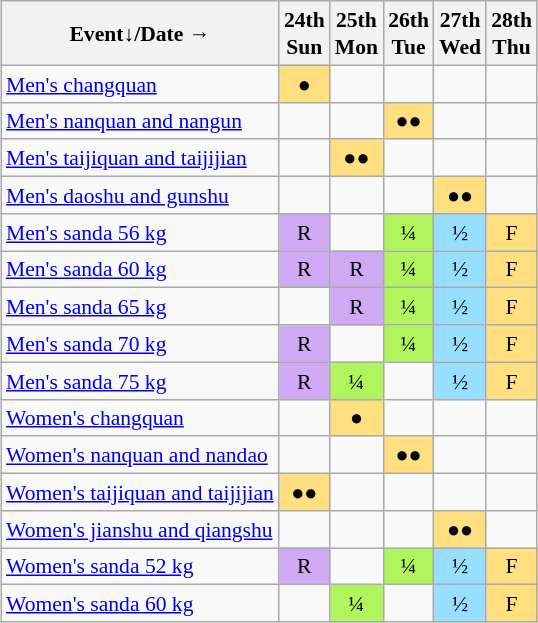<table class="wikitable" style="margin:0.5em auto; font-size:90%; line-height:1.25em; text-align:center;">
<tr>
<th>Event↓/Date →</th>
<th>24th<br>Sun</th>
<th>25th<br>Mon</th>
<th>26th<br>Tue</th>
<th>27th<br>Wed</th>
<th>28th<br>Thu</th>
</tr>
<tr>
<td align="left"><a href='#'>Men's changquan</a></td>
<td bgcolor="#FFDF80">●</td>
<td></td>
<td></td>
<td></td>
<td></td>
</tr>
<tr>
<td align="left"><a href='#'>Men's nanquan and nangun</a></td>
<td></td>
<td></td>
<td bgcolor="#FFDF80">●●</td>
<td></td>
<td></td>
</tr>
<tr>
<td align="left"><a href='#'>Men's taijiquan and taijijian</a></td>
<td></td>
<td bgcolor="#FFDF80">●●</td>
<td></td>
<td></td>
<td></td>
</tr>
<tr>
<td align="left"><a href='#'>Men's daoshu and gunshu</a></td>
<td></td>
<td></td>
<td></td>
<td bgcolor="#FFDF80">●●</td>
<td></td>
</tr>
<tr>
<td align="left"><a href='#'>Men's sanda 56 kg</a></td>
<td bgcolor="#D0A9F5">R</td>
<td></td>
<td bgcolor="#AFF55B">¼</td>
<td bgcolor="#97DEFF">½</td>
<td bgcolor="#FFDF80">F</td>
</tr>
<tr>
<td align="left"><a href='#'>Men's sanda 60 kg</a></td>
<td bgcolor="#D0A9F5">R</td>
<td bgcolor="#D0A9F5">R</td>
<td bgcolor="#AFF55B">¼</td>
<td bgcolor="#97DEFF">½</td>
<td bgcolor="#FFDF80">F</td>
</tr>
<tr>
<td align="left"><a href='#'>Men's sanda 65 kg</a></td>
<td></td>
<td bgcolor="#D0A9F5">R</td>
<td bgcolor="#AFF55B">¼</td>
<td bgcolor="#97DEFF">½</td>
<td bgcolor="#FFDF80">F</td>
</tr>
<tr>
<td align="left"><a href='#'>Men's sanda 70 kg</a></td>
<td bgcolor="#D0A9F5">R</td>
<td></td>
<td bgcolor="#AFF55B">¼</td>
<td bgcolor="#97DEFF">½</td>
<td bgcolor="#FFDF80">F</td>
</tr>
<tr>
<td align="left"><a href='#'>Men's sanda 75 kg</a></td>
<td bgcolor="#D0A9F5">R</td>
<td bgcolor="#AFF55B">¼</td>
<td></td>
<td bgcolor="#97DEFF">½</td>
<td bgcolor="#FFDF80">F</td>
</tr>
<tr>
<td align="left"><a href='#'>Women's changquan</a></td>
<td></td>
<td bgcolor="#FFDF80">●</td>
<td></td>
<td></td>
<td></td>
</tr>
<tr>
<td align="left"><a href='#'>Women's nanquan and nandao</a></td>
<td></td>
<td></td>
<td bgcolor="#FFDF80">●●</td>
<td></td>
<td></td>
</tr>
<tr>
<td align="left"><a href='#'>Women's taijiquan and taijijian</a></td>
<td bgcolor="#FFDF80">●●</td>
<td></td>
<td></td>
<td></td>
<td></td>
</tr>
<tr>
<td align="left"><a href='#'>Women's jianshu and qiangshu</a></td>
<td></td>
<td></td>
<td></td>
<td bgcolor="#FFDF80">●●</td>
<td></td>
</tr>
<tr>
<td align="left"><a href='#'>Women's sanda 52 kg</a></td>
<td bgcolor="#D0A9F5">R</td>
<td></td>
<td bgcolor="#AFF55B">¼</td>
<td bgcolor="#97DEFF">½</td>
<td bgcolor="#FFDF80">F</td>
</tr>
<tr>
<td align="left"><a href='#'>Women's sanda 60 kg</a></td>
<td></td>
<td bgcolor="#AFF55B">¼</td>
<td></td>
<td bgcolor="#97DEFF">½</td>
<td bgcolor="#FFDF80">F</td>
</tr>
</table>
